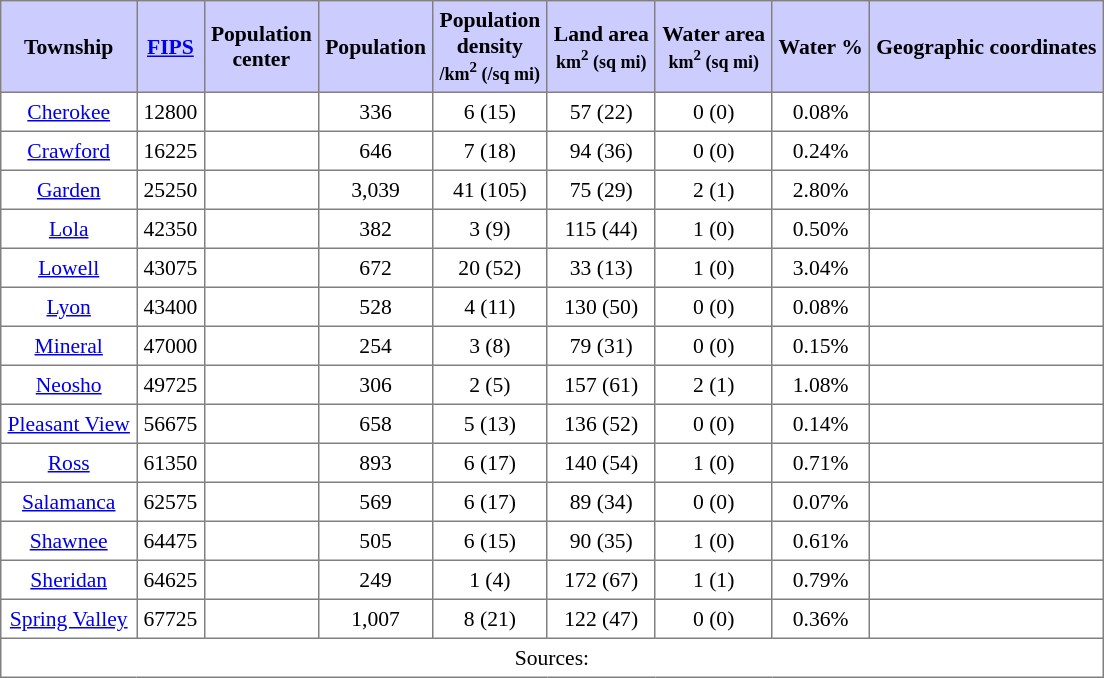<table class="toccolours" border=1 cellspacing=0 cellpadding=4 style="text-align:center; border-collapse:collapse; font-size:90%;">
<tr style="background:#ccccff">
<th>Township</th>
<th><a href='#'>FIPS</a></th>
<th>Population<br>center</th>
<th>Population</th>
<th>Population<br>density<br><small>/km<sup>2</sup> (/sq mi)</small></th>
<th>Land area<br><small>km<sup>2</sup> (sq mi)</small></th>
<th>Water area<br><small>km<sup>2</sup> (sq mi)</small></th>
<th>Water %</th>
<th>Geographic coordinates</th>
</tr>
<tr>
<td><a href='#'>Cherokee</a></td>
<td>12800</td>
<td></td>
<td>336</td>
<td>6 (15)</td>
<td>57 (22)</td>
<td>0 (0)</td>
<td>0.08%</td>
<td></td>
</tr>
<tr>
<td><a href='#'>Crawford</a></td>
<td>16225</td>
<td></td>
<td>646</td>
<td>7 (18)</td>
<td>94 (36)</td>
<td>0 (0)</td>
<td>0.24%</td>
<td></td>
</tr>
<tr>
<td><a href='#'>Garden</a></td>
<td>25250</td>
<td></td>
<td>3,039</td>
<td>41 (105)</td>
<td>75 (29)</td>
<td>2 (1)</td>
<td>2.80%</td>
<td></td>
</tr>
<tr>
<td><a href='#'>Lola</a></td>
<td>42350</td>
<td></td>
<td>382</td>
<td>3 (9)</td>
<td>115 (44)</td>
<td>1 (0)</td>
<td>0.50%</td>
<td></td>
</tr>
<tr>
<td><a href='#'>Lowell</a></td>
<td>43075</td>
<td></td>
<td>672</td>
<td>20 (52)</td>
<td>33 (13)</td>
<td>1 (0)</td>
<td>3.04%</td>
<td></td>
</tr>
<tr>
<td><a href='#'>Lyon</a></td>
<td>43400</td>
<td></td>
<td>528</td>
<td>4 (11)</td>
<td>130 (50)</td>
<td>0 (0)</td>
<td>0.08%</td>
<td></td>
</tr>
<tr>
<td><a href='#'>Mineral</a></td>
<td>47000</td>
<td></td>
<td>254</td>
<td>3 (8)</td>
<td>79 (31)</td>
<td>0 (0)</td>
<td>0.15%</td>
<td></td>
</tr>
<tr>
<td><a href='#'>Neosho</a></td>
<td>49725</td>
<td></td>
<td>306</td>
<td>2 (5)</td>
<td>157 (61)</td>
<td>2 (1)</td>
<td>1.08%</td>
<td></td>
</tr>
<tr>
<td><a href='#'>Pleasant View</a></td>
<td>56675</td>
<td></td>
<td>658</td>
<td>5 (13)</td>
<td>136 (52)</td>
<td>0 (0)</td>
<td>0.14%</td>
<td></td>
</tr>
<tr>
<td><a href='#'>Ross</a></td>
<td>61350</td>
<td></td>
<td>893</td>
<td>6 (17)</td>
<td>140 (54)</td>
<td>1 (0)</td>
<td>0.71%</td>
<td></td>
</tr>
<tr>
<td><a href='#'>Salamanca</a></td>
<td>62575</td>
<td></td>
<td>569</td>
<td>6 (17)</td>
<td>89 (34)</td>
<td>0 (0)</td>
<td>0.07%</td>
<td></td>
</tr>
<tr>
<td><a href='#'>Shawnee</a></td>
<td>64475</td>
<td></td>
<td>505</td>
<td>6 (15)</td>
<td>90 (35)</td>
<td>1 (0)</td>
<td>0.61%</td>
<td></td>
</tr>
<tr>
<td><a href='#'>Sheridan</a></td>
<td>64625</td>
<td></td>
<td>249</td>
<td>1 (4)</td>
<td>172 (67)</td>
<td>1 (1)</td>
<td>0.79%</td>
<td></td>
</tr>
<tr>
<td><a href='#'>Spring Valley</a></td>
<td>67725</td>
<td></td>
<td>1,007</td>
<td>8 (21)</td>
<td>122 (47)</td>
<td>0 (0)</td>
<td>0.36%</td>
<td></td>
</tr>
<tr>
<td colspan=9>Sources: </td>
</tr>
</table>
